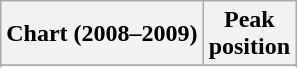<table class="wikitable sortable">
<tr>
<th>Chart (2008–2009)</th>
<th>Peak<br>position</th>
</tr>
<tr>
</tr>
<tr>
</tr>
<tr>
</tr>
</table>
